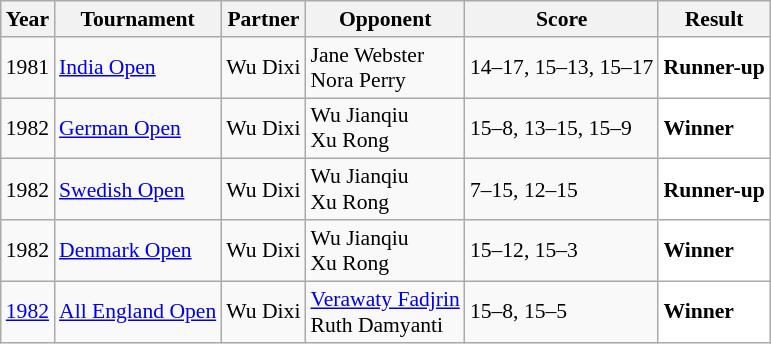<table class="sortable wikitable" style="font-size: 90%;">
<tr>
<th>Year</th>
<th>Tournament</th>
<th>Partner</th>
<th>Opponent</th>
<th>Score</th>
<th>Result</th>
</tr>
<tr>
<td align="center">1981</td>
<td align="left"><a href='#'>India Open</a></td>
<td align="left"> Wu Dixi</td>
<td align="left"> Jane Webster <br>  Nora Perry</td>
<td align="left">14–17, 15–13, 15–17</td>
<td style="text-align:left; background:white"> <strong>Runner-up</strong></td>
</tr>
<tr>
<td align="center">1982</td>
<td align="left"><a href='#'>German Open</a></td>
<td align="left"> Wu Dixi</td>
<td align="left"> Wu Jianqiu <br>  Xu Rong</td>
<td align="left">15–8, 13–15, 15–9</td>
<td style="text-align:left; background:white"> <strong>Winner</strong></td>
</tr>
<tr>
<td align="center">1982</td>
<td align="left"><a href='#'>Swedish Open</a></td>
<td align="left"> Wu Dixi</td>
<td align="left"> Wu Jianqiu <br>  Xu Rong</td>
<td align="left">7–15, 12–15</td>
<td style="text-align:left; background:white"> <strong>Runner-up</strong></td>
</tr>
<tr>
<td align="center">1982</td>
<td align="left"><a href='#'>Denmark Open</a></td>
<td align="left"> Wu Dixi</td>
<td align="left"> Wu Jianqiu <br>  Xu Rong</td>
<td align="left">15–12, 15–3</td>
<td style="text-align:left; background:white"> <strong>Winner</strong></td>
</tr>
<tr>
<td align="center"><a href='#'>1982</a></td>
<td align="left"><a href='#'>All England Open</a></td>
<td align="left"> Wu Dixi</td>
<td align="left"> <a href='#'>Verawaty Fadjrin</a> <br>  Ruth Damyanti</td>
<td align="left">15–8, 15–5</td>
<td style="text-align:left; background:white"> <strong>Winner</strong></td>
</tr>
</table>
